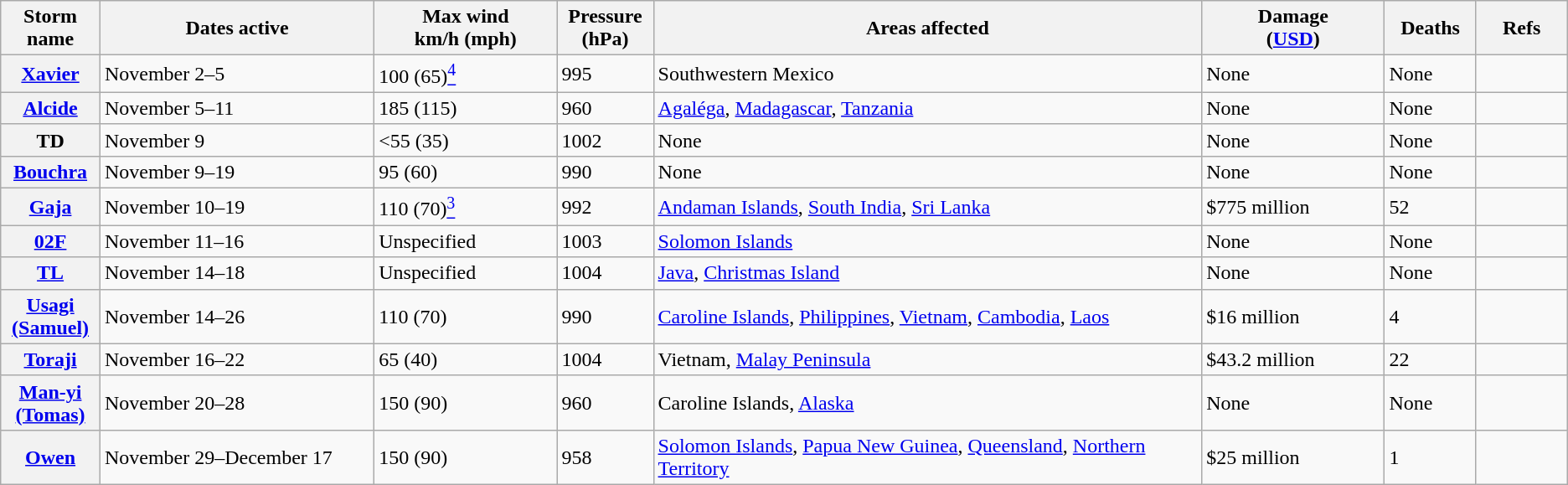<table class="wikitable sortable">
<tr>
<th style="width:5%;">Storm name</th>
<th style="width:15%;">Dates active</th>
<th style="width:10%;">Max wind<br>km/h (mph)</th>
<th style="width:5%;">Pressure<br>(hPa)</th>
<th style="width:30%;">Areas affected</th>
<th style="width:10%;">Damage<br>(<a href='#'>USD</a>)</th>
<th style="width:5%;">Deaths</th>
<th style="width:5%;">Refs</th>
</tr>
<tr>
<th><a href='#'>Xavier</a></th>
<td>November 2–5</td>
<td>100 (65)<a href='#'><sup>4</sup></a></td>
<td>995</td>
<td>Southwestern Mexico</td>
<td>None</td>
<td>None</td>
<td></td>
</tr>
<tr>
<th><a href='#'>Alcide</a></th>
<td>November 5–11</td>
<td>185 (115)</td>
<td>960</td>
<td><a href='#'>Agaléga</a>, <a href='#'>Madagascar</a>, <a href='#'>Tanzania</a></td>
<td>None</td>
<td>None</td>
<td></td>
</tr>
<tr>
<th>TD</th>
<td>November 9</td>
<td><55 (35)</td>
<td>1002</td>
<td>None</td>
<td>None</td>
<td>None</td>
<td></td>
</tr>
<tr>
<th><a href='#'>Bouchra</a></th>
<td>November 9–19</td>
<td>95 (60)</td>
<td>990</td>
<td>None</td>
<td>None</td>
<td>None</td>
<td></td>
</tr>
<tr>
<th><a href='#'>Gaja</a></th>
<td>November 10–19</td>
<td>110 (70)<a href='#'><sup>3</sup></a></td>
<td>992</td>
<td><a href='#'>Andaman Islands</a>, <a href='#'>South India</a>, <a href='#'>Sri Lanka</a></td>
<td>$775 million</td>
<td>52</td>
<td></td>
</tr>
<tr>
<th><a href='#'>02F</a></th>
<td>November 11–16</td>
<td>Unspecified</td>
<td>1003</td>
<td><a href='#'>Solomon Islands</a></td>
<td>None</td>
<td>None</td>
<td></td>
</tr>
<tr>
<th><a href='#'>TL</a></th>
<td>November 14–18</td>
<td>Unspecified</td>
<td>1004</td>
<td><a href='#'>Java</a>, <a href='#'>Christmas Island</a></td>
<td>None</td>
<td>None</td>
<td></td>
</tr>
<tr>
<th><a href='#'>Usagi (Samuel)</a></th>
<td>November 14–26</td>
<td>110 (70)</td>
<td>990</td>
<td><a href='#'>Caroline Islands</a>, <a href='#'>Philippines</a>, <a href='#'>Vietnam</a>, <a href='#'>Cambodia</a>, <a href='#'>Laos</a></td>
<td>$16 million</td>
<td>4</td>
<td></td>
</tr>
<tr>
<th><a href='#'>Toraji</a></th>
<td>November 16–22</td>
<td>65 (40)</td>
<td>1004</td>
<td>Vietnam, <a href='#'>Malay Peninsula</a></td>
<td>$43.2 million</td>
<td>22</td>
<td></td>
</tr>
<tr>
<th><a href='#'>Man-yi (Tomas)</a></th>
<td>November 20–28</td>
<td>150 (90)</td>
<td>960</td>
<td>Caroline Islands, <a href='#'>Alaska</a></td>
<td>None</td>
<td>None</td>
<td></td>
</tr>
<tr>
<th><a href='#'>Owen</a></th>
<td>November 29–December 17</td>
<td>150 (90)</td>
<td>958</td>
<td><a href='#'>Solomon Islands</a>, <a href='#'>Papua New Guinea</a>, <a href='#'>Queensland</a>, <a href='#'>Northern Territory</a></td>
<td>$25 million</td>
<td>1</td>
<td></td>
</tr>
</table>
